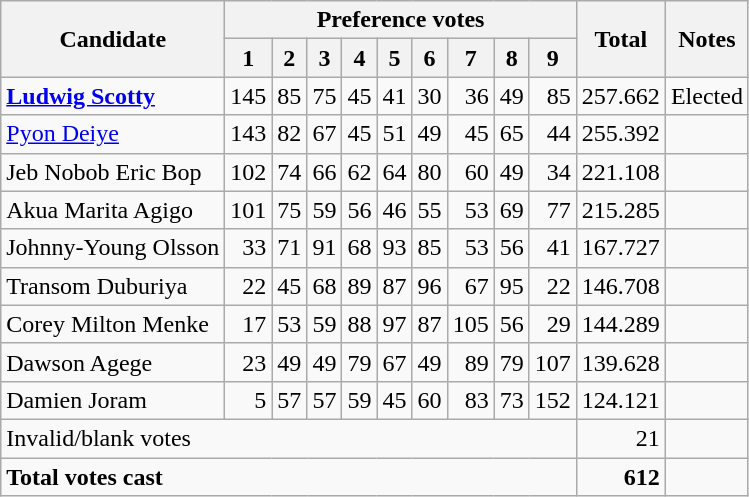<table class=wikitable style=text-align:right>
<tr>
<th rowspan=2>Candidate</th>
<th colspan=9>Preference votes</th>
<th rowspan=2>Total</th>
<th rowspan=2>Notes</th>
</tr>
<tr>
<th>1</th>
<th>2</th>
<th>3</th>
<th>4</th>
<th>5</th>
<th>6</th>
<th>7</th>
<th>8</th>
<th>9</th>
</tr>
<tr>
<td align=left><strong><a href='#'>Ludwig Scotty</a></strong></td>
<td>145</td>
<td>85</td>
<td>75</td>
<td>45</td>
<td>41</td>
<td>30</td>
<td>36</td>
<td>49</td>
<td>85</td>
<td>257.662</td>
<td align=left>Elected</td>
</tr>
<tr>
<td align=left><a href='#'>Pyon Deiye</a></td>
<td>143</td>
<td>82</td>
<td>67</td>
<td>45</td>
<td>51</td>
<td>49</td>
<td>45</td>
<td>65</td>
<td>44</td>
<td>255.392</td>
<td align=left></td>
</tr>
<tr>
<td align=left>Jeb Nobob Eric Bop</td>
<td>102</td>
<td>74</td>
<td>66</td>
<td>62</td>
<td>64</td>
<td>80</td>
<td>60</td>
<td>49</td>
<td>34</td>
<td>221.108</td>
<td align=left></td>
</tr>
<tr>
<td align=left>Akua Marita Agigo</td>
<td>101</td>
<td>75</td>
<td>59</td>
<td>56</td>
<td>46</td>
<td>55</td>
<td>53</td>
<td>69</td>
<td>77</td>
<td>215.285</td>
<td align=left></td>
</tr>
<tr>
<td align=left>Johnny-Young Olsson</td>
<td>33</td>
<td>71</td>
<td>91</td>
<td>68</td>
<td>93</td>
<td>85</td>
<td>53</td>
<td>56</td>
<td>41</td>
<td>167.727</td>
<td align=left></td>
</tr>
<tr>
<td align=left>Transom Duburiya</td>
<td>22</td>
<td>45</td>
<td>68</td>
<td>89</td>
<td>87</td>
<td>96</td>
<td>67</td>
<td>95</td>
<td>22</td>
<td>146.708</td>
<td align=left></td>
</tr>
<tr>
<td align=left>Corey Milton Menke</td>
<td>17</td>
<td>53</td>
<td>59</td>
<td>88</td>
<td>97</td>
<td>87</td>
<td>105</td>
<td>56</td>
<td>29</td>
<td>144.289</td>
<td align=left></td>
</tr>
<tr>
<td align=left>Dawson Agege</td>
<td>23</td>
<td>49</td>
<td>49</td>
<td>79</td>
<td>67</td>
<td>49</td>
<td>89</td>
<td>79</td>
<td>107</td>
<td>139.628</td>
<td align=left></td>
</tr>
<tr>
<td align=left>Damien Joram</td>
<td>5</td>
<td>57</td>
<td>57</td>
<td>59</td>
<td>45</td>
<td>60</td>
<td>83</td>
<td>73</td>
<td>152</td>
<td>124.121</td>
<td align=left></td>
</tr>
<tr>
<td align=left colspan=10>Invalid/blank votes</td>
<td>21</td>
<td></td>
</tr>
<tr>
<td align=left colspan=10><strong>Total votes cast</strong></td>
<td><strong>612</strong></td>
<td></td>
</tr>
</table>
